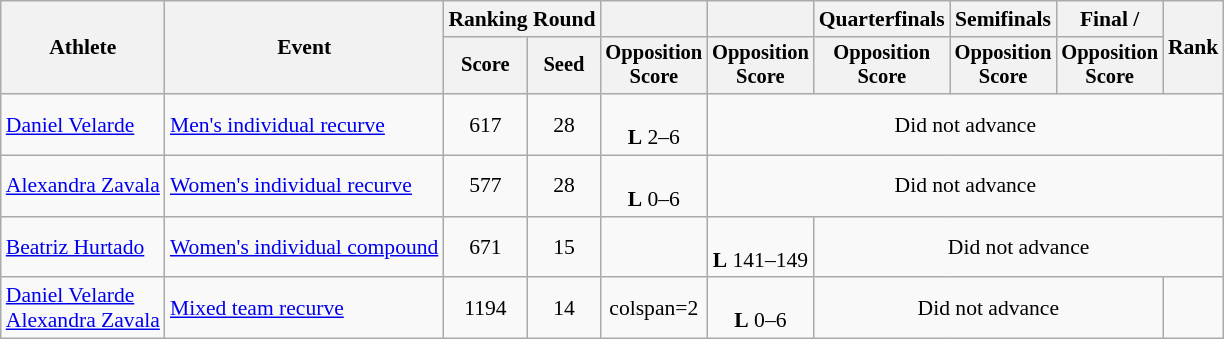<table class="wikitable" style="font-size:90%">
<tr>
<th rowspan="2">Athlete</th>
<th rowspan="2">Event</th>
<th colspan="2">Ranking Round</th>
<th></th>
<th></th>
<th>Quarterfinals</th>
<th>Semifinals</th>
<th>Final / </th>
<th rowspan="2">Rank</th>
</tr>
<tr style="font-size:95%">
<th>Score</th>
<th>Seed</th>
<th>Opposition<br>Score</th>
<th>Opposition<br>Score</th>
<th>Opposition<br>Score</th>
<th>Opposition<br>Score</th>
<th>Opposition<br>Score</th>
</tr>
<tr align=center>
<td align=left><a href='#'>Daniel Velarde</a></td>
<td align=left><a href='#'>Men's individual recurve</a></td>
<td>617</td>
<td>28</td>
<td><br><strong>L</strong> 2–6</td>
<td colspan=5>Did not advance</td>
</tr>
<tr align=center>
<td align=left><a href='#'>Alexandra Zavala</a></td>
<td align=left><a href='#'>Women's individual recurve</a></td>
<td>577</td>
<td>28</td>
<td><br><strong>L</strong> 0–6</td>
<td colspan=5>Did not advance</td>
</tr>
<tr align=center>
<td align=left><a href='#'>Beatriz Hurtado⁣</a></td>
<td align=left><a href='#'>Women's individual compound</a></td>
<td>671</td>
<td>15</td>
<td></td>
<td><br><strong>L</strong> 141–149</td>
<td colspan=4>Did not advance</td>
</tr>
<tr align=center>
<td align=left><a href='#'>Daniel Velarde</a><br><a href='#'>Alexandra Zavala</a></td>
<td align=left><a href='#'>Mixed team recurve</a></td>
<td>1194</td>
<td>14</td>
<td>colspan=2 </td>
<td><br><strong>L</strong> 0–6</td>
<td colspan=3>Did not advance</td>
</tr>
</table>
